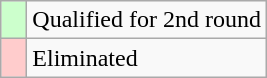<table class="wikitable">
<tr>
<td width=10px style="background-color:#ccffcc"></td>
<td>Qualified for 2nd round</td>
</tr>
<tr>
<td width=10px style="background-color:#ffcccc"></td>
<td>Eliminated</td>
</tr>
</table>
